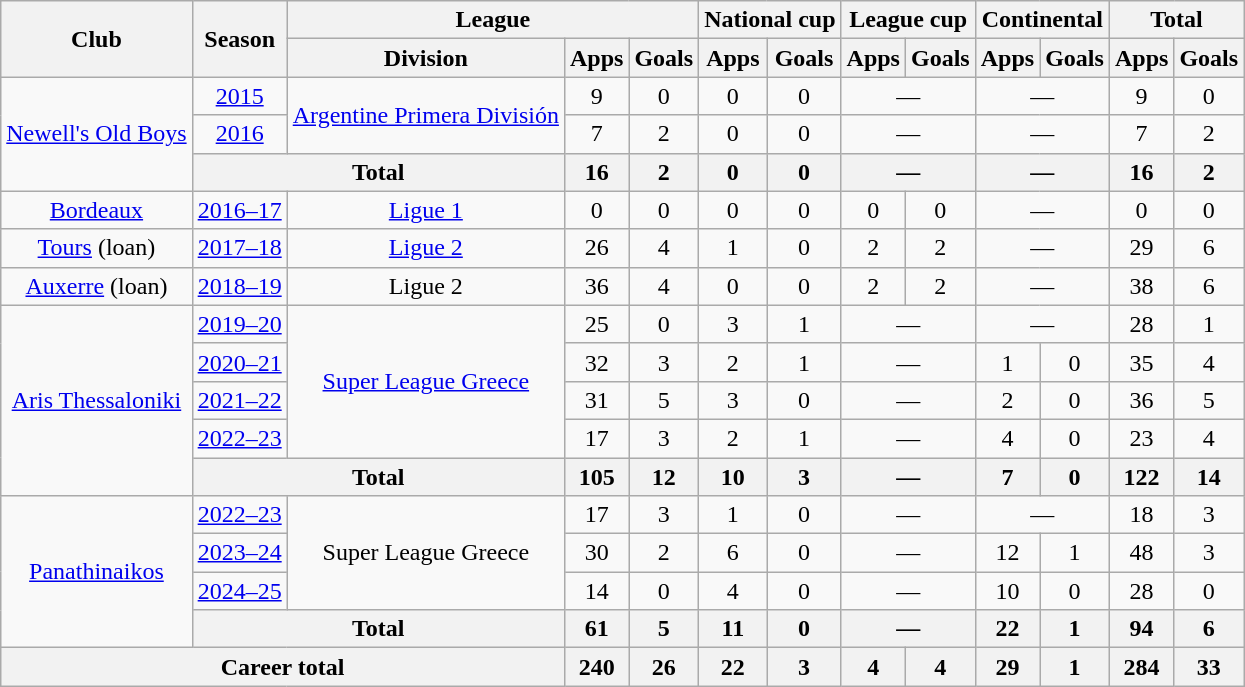<table class="wikitable" style="text-align:center">
<tr>
<th rowspan="2">Club</th>
<th rowspan="2">Season</th>
<th colspan="3">League</th>
<th colspan="2">National cup</th>
<th colspan="2">League cup</th>
<th colspan="2">Continental</th>
<th colspan="2">Total</th>
</tr>
<tr>
<th>Division</th>
<th>Apps</th>
<th>Goals</th>
<th>Apps</th>
<th>Goals</th>
<th>Apps</th>
<th>Goals</th>
<th>Apps</th>
<th>Goals</th>
<th>Apps</th>
<th>Goals</th>
</tr>
<tr>
<td rowspan="3"><a href='#'>Newell's Old Boys</a></td>
<td><a href='#'>2015</a></td>
<td rowspan="2"><a href='#'>Argentine Primera División</a></td>
<td>9</td>
<td>0</td>
<td>0</td>
<td>0</td>
<td colspan="2">—</td>
<td colspan="2">—</td>
<td>9</td>
<td>0</td>
</tr>
<tr>
<td><a href='#'>2016</a></td>
<td>7</td>
<td>2</td>
<td>0</td>
<td>0</td>
<td colspan="2">—</td>
<td colspan="2">—</td>
<td>7</td>
<td>2</td>
</tr>
<tr>
<th colspan="2">Total</th>
<th>16</th>
<th>2</th>
<th>0</th>
<th>0</th>
<th colspan="2">—</th>
<th colspan="2">—</th>
<th>16</th>
<th>2</th>
</tr>
<tr>
<td><a href='#'>Bordeaux</a></td>
<td><a href='#'>2016–17</a></td>
<td><a href='#'>Ligue 1</a></td>
<td>0</td>
<td>0</td>
<td>0</td>
<td>0</td>
<td>0</td>
<td>0</td>
<td colspan="2">—</td>
<td>0</td>
<td>0</td>
</tr>
<tr>
<td><a href='#'>Tours</a> (loan)</td>
<td><a href='#'>2017–18</a></td>
<td><a href='#'>Ligue 2</a></td>
<td>26</td>
<td>4</td>
<td>1</td>
<td>0</td>
<td>2</td>
<td>2</td>
<td colspan="2">—</td>
<td>29</td>
<td>6</td>
</tr>
<tr>
<td><a href='#'>Auxerre</a> (loan)</td>
<td><a href='#'>2018–19</a></td>
<td>Ligue 2</td>
<td>36</td>
<td>4</td>
<td>0</td>
<td>0</td>
<td>2</td>
<td>2</td>
<td colspan="2">—</td>
<td>38</td>
<td>6</td>
</tr>
<tr>
<td rowspan="5"><a href='#'>Aris Thessaloniki</a></td>
<td><a href='#'>2019–20</a></td>
<td rowspan="4"><a href='#'>Super League Greece</a></td>
<td>25</td>
<td>0</td>
<td>3</td>
<td>1</td>
<td colspan="2">—</td>
<td colspan="2">—</td>
<td>28</td>
<td>1</td>
</tr>
<tr>
<td><a href='#'>2020–21</a></td>
<td>32</td>
<td>3</td>
<td>2</td>
<td>1</td>
<td colspan="2">—</td>
<td>1</td>
<td>0</td>
<td>35</td>
<td>4</td>
</tr>
<tr>
<td><a href='#'>2021–22</a></td>
<td>31</td>
<td>5</td>
<td>3</td>
<td>0</td>
<td colspan="2">—</td>
<td>2</td>
<td>0</td>
<td>36</td>
<td>5</td>
</tr>
<tr>
<td><a href='#'>2022–23</a></td>
<td>17</td>
<td>3</td>
<td>2</td>
<td>1</td>
<td colspan="2">—</td>
<td>4</td>
<td>0</td>
<td>23</td>
<td>4</td>
</tr>
<tr>
<th colspan="2">Total</th>
<th>105</th>
<th>12</th>
<th>10</th>
<th>3</th>
<th colspan="2">—</th>
<th>7</th>
<th>0</th>
<th>122</th>
<th>14</th>
</tr>
<tr>
<td rowspan="4"><a href='#'>Panathinaikos</a></td>
<td><a href='#'>2022–23</a></td>
<td rowspan="3">Super League Greece</td>
<td>17</td>
<td>3</td>
<td>1</td>
<td>0</td>
<td colspan="2">—</td>
<td colspan="2">—</td>
<td>18</td>
<td>3</td>
</tr>
<tr>
<td><a href='#'>2023–24</a></td>
<td>30</td>
<td>2</td>
<td>6</td>
<td>0</td>
<td colspan="2">—</td>
<td>12</td>
<td>1</td>
<td>48</td>
<td>3</td>
</tr>
<tr>
<td><a href='#'>2024–25</a></td>
<td>14</td>
<td>0</td>
<td>4</td>
<td>0</td>
<td colspan="2">—</td>
<td>10</td>
<td>0</td>
<td>28</td>
<td>0</td>
</tr>
<tr>
<th colspan="2">Total</th>
<th>61</th>
<th>5</th>
<th>11</th>
<th>0</th>
<th colspan="2">—</th>
<th>22</th>
<th>1</th>
<th>94</th>
<th>6</th>
</tr>
<tr>
<th colspan="3">Career total</th>
<th>240</th>
<th>26</th>
<th>22</th>
<th>3</th>
<th>4</th>
<th>4</th>
<th>29</th>
<th>1</th>
<th>284</th>
<th>33</th>
</tr>
</table>
